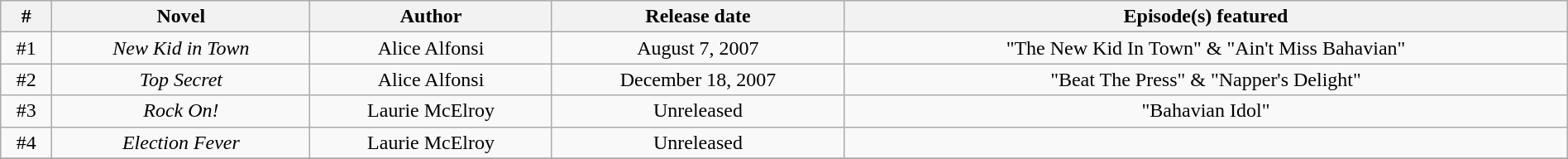<table class="wikitable sortable" width="100%" border="1" style="font-size: 100%; text-align:center">
<tr>
<th>#</th>
<th>Novel</th>
<th>Author</th>
<th>Release date</th>
<th>Episode(s) featured</th>
</tr>
<tr>
<td>#1</td>
<td><em>New Kid in Town</em></td>
<td>Alice Alfonsi</td>
<td>August 7, 2007</td>
<td>"The New Kid In Town" & "Ain't Miss Bahavian"</td>
</tr>
<tr>
<td>#2</td>
<td><em>Top Secret</em></td>
<td>Alice Alfonsi</td>
<td>December 18, 2007</td>
<td>"Beat The Press" & "Napper's Delight"</td>
</tr>
<tr>
<td>#3</td>
<td><em>Rock On!</em></td>
<td>Laurie McElroy</td>
<td>Unreleased</td>
<td>"Bahavian Idol"</td>
</tr>
<tr>
<td>#4</td>
<td><em>Election Fever</em></td>
<td>Laurie McElroy</td>
<td>Unreleased</td>
<td></td>
</tr>
<tr>
</tr>
</table>
